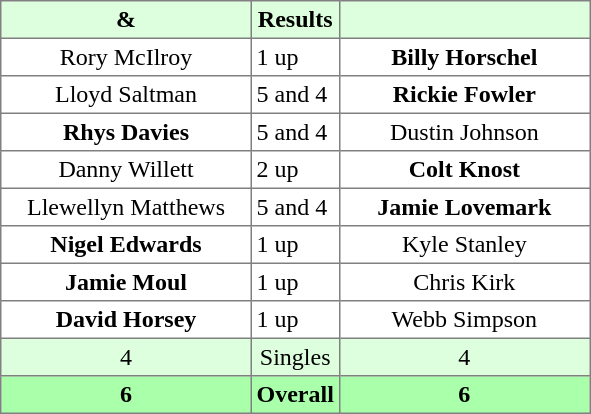<table border="1" cellpadding="3" style="border-collapse: collapse; text-align:center;">
<tr style="background:#ddffdd;">
<th width=160> & </th>
<th>Results</th>
<th width=160></th>
</tr>
<tr>
<td>Rory McIlroy</td>
<td align=left> 1 up</td>
<td><strong>Billy Horschel</strong></td>
</tr>
<tr>
<td>Lloyd Saltman</td>
<td align=left> 5 and 4</td>
<td><strong>Rickie Fowler</strong></td>
</tr>
<tr>
<td><strong>Rhys Davies</strong></td>
<td align=left> 5 and 4</td>
<td>Dustin Johnson</td>
</tr>
<tr>
<td>Danny Willett</td>
<td align=left> 2 up</td>
<td><strong>Colt Knost</strong></td>
</tr>
<tr>
<td>Llewellyn Matthews</td>
<td align=left> 5 and 4</td>
<td><strong>Jamie Lovemark</strong></td>
</tr>
<tr>
<td><strong>Nigel Edwards</strong></td>
<td align=left> 1 up</td>
<td>Kyle Stanley</td>
</tr>
<tr>
<td><strong>Jamie Moul</strong></td>
<td align=left> 1 up</td>
<td>Chris Kirk</td>
</tr>
<tr>
<td><strong>David Horsey</strong></td>
<td align=left> 1 up</td>
<td>Webb Simpson</td>
</tr>
<tr style="background:#ddffdd;">
<td>4</td>
<td>Singles</td>
<td>4</td>
</tr>
<tr style="background:#aaffaa;">
<th>6</th>
<th>Overall</th>
<th>6</th>
</tr>
</table>
